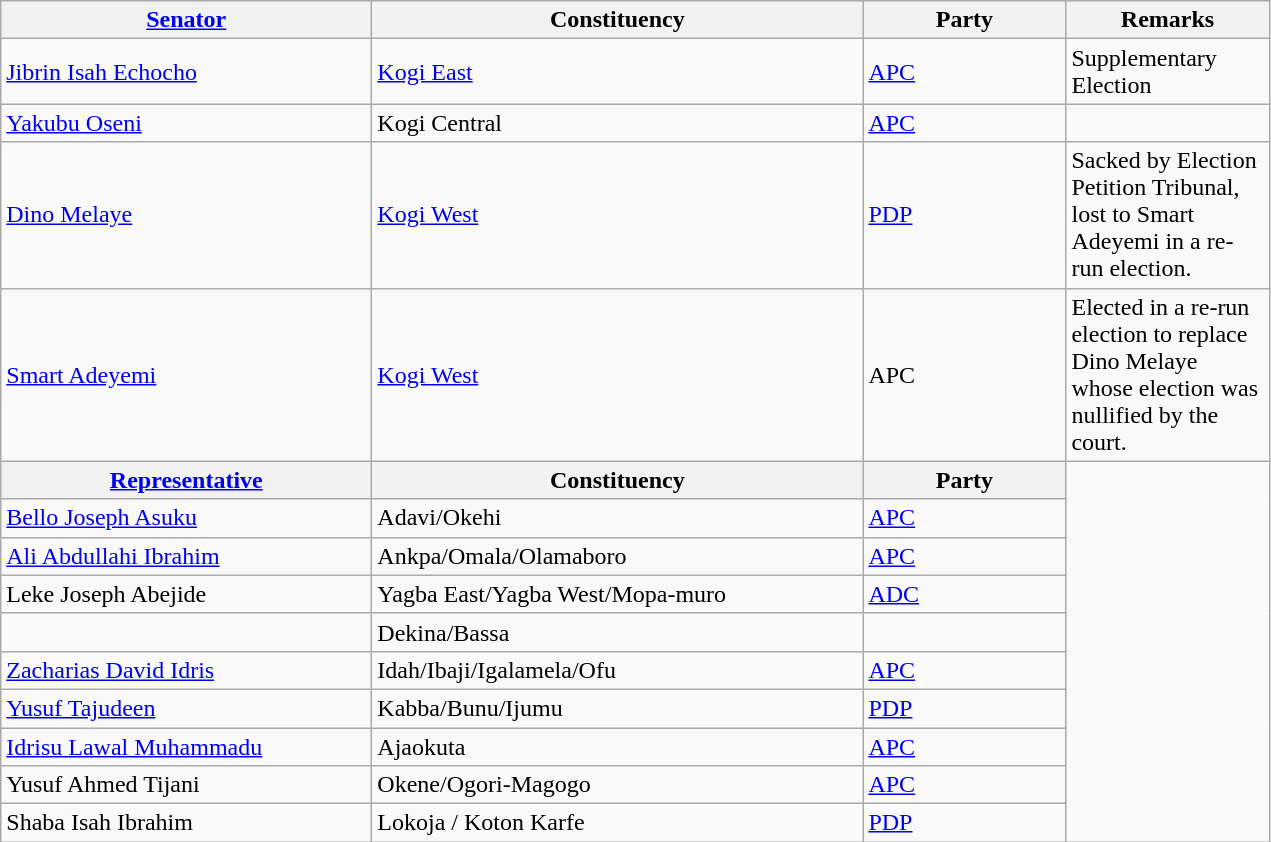<table class="wikitable">
<tr>
<th style="width:15em"><a href='#'>Senator</a></th>
<th style="width:20em">Constituency</th>
<th style="width:8em">Party</th>
<th style="width:8em">Remarks</th>
</tr>
<tr>
<td><a href='#'>Jibrin Isah Echocho</a></td>
<td><a href='#'>Kogi East</a></td>
<td><a href='#'>APC</a></td>
<td>Supplementary Election</td>
</tr>
<tr>
<td><a href='#'>Yakubu Oseni</a></td>
<td>Kogi Central</td>
<td><a href='#'>APC</a></td>
<td></td>
</tr>
<tr>
<td><a href='#'>Dino Melaye</a></td>
<td><a href='#'>Kogi West</a></td>
<td><a href='#'>PDP</a></td>
<td>Sacked by Election Petition Tribunal, lost to Smart Adeyemi in a re-run election.</td>
</tr>
<tr>
<td><a href='#'>Smart Adeyemi</a></td>
<td><a href='#'>Kogi West</a></td>
<td>APC</td>
<td>Elected in a re-run election to replace Dino Melaye whose election was nullified by the court.</td>
</tr>
<tr>
<th><a href='#'>Representative</a></th>
<th>Constituency</th>
<th>Party</th>
</tr>
<tr>
<td><a href='#'>Bello Joseph Asuku</a></td>
<td>Adavi/Okehi</td>
<td><a href='#'>APC</a></td>
</tr>
<tr>
<td><a href='#'>Ali Abdullahi Ibrahim</a></td>
<td>Ankpa/Omala/Olamaboro</td>
<td><a href='#'>APC</a></td>
</tr>
<tr>
<td>Leke Joseph Abejide</td>
<td>Yagba East/Yagba West/Mopa-muro</td>
<td><a href='#'>ADC</a></td>
</tr>
<tr>
<td></td>
<td>Dekina/Bassa</td>
<td></td>
</tr>
<tr>
<td><a href='#'>Zacharias David Idris</a></td>
<td>Idah/Ibaji/Igalamela/Ofu</td>
<td><a href='#'>APC</a></td>
</tr>
<tr>
<td><a href='#'>Yusuf Tajudeen</a></td>
<td>Kabba/Bunu/Ijumu</td>
<td><a href='#'>PDP</a></td>
</tr>
<tr>
<td><a href='#'>Idrisu Lawal Muhammadu</a></td>
<td>Ajaokuta</td>
<td><a href='#'>APC</a></td>
</tr>
<tr>
<td>Yusuf Ahmed Tijani</td>
<td>Okene/Ogori-Magogo</td>
<td><a href='#'>APC</a></td>
</tr>
<tr>
<td>Shaba Isah Ibrahim</td>
<td>Lokoja / Koton Karfe</td>
<td><a href='#'>PDP</a></td>
</tr>
</table>
